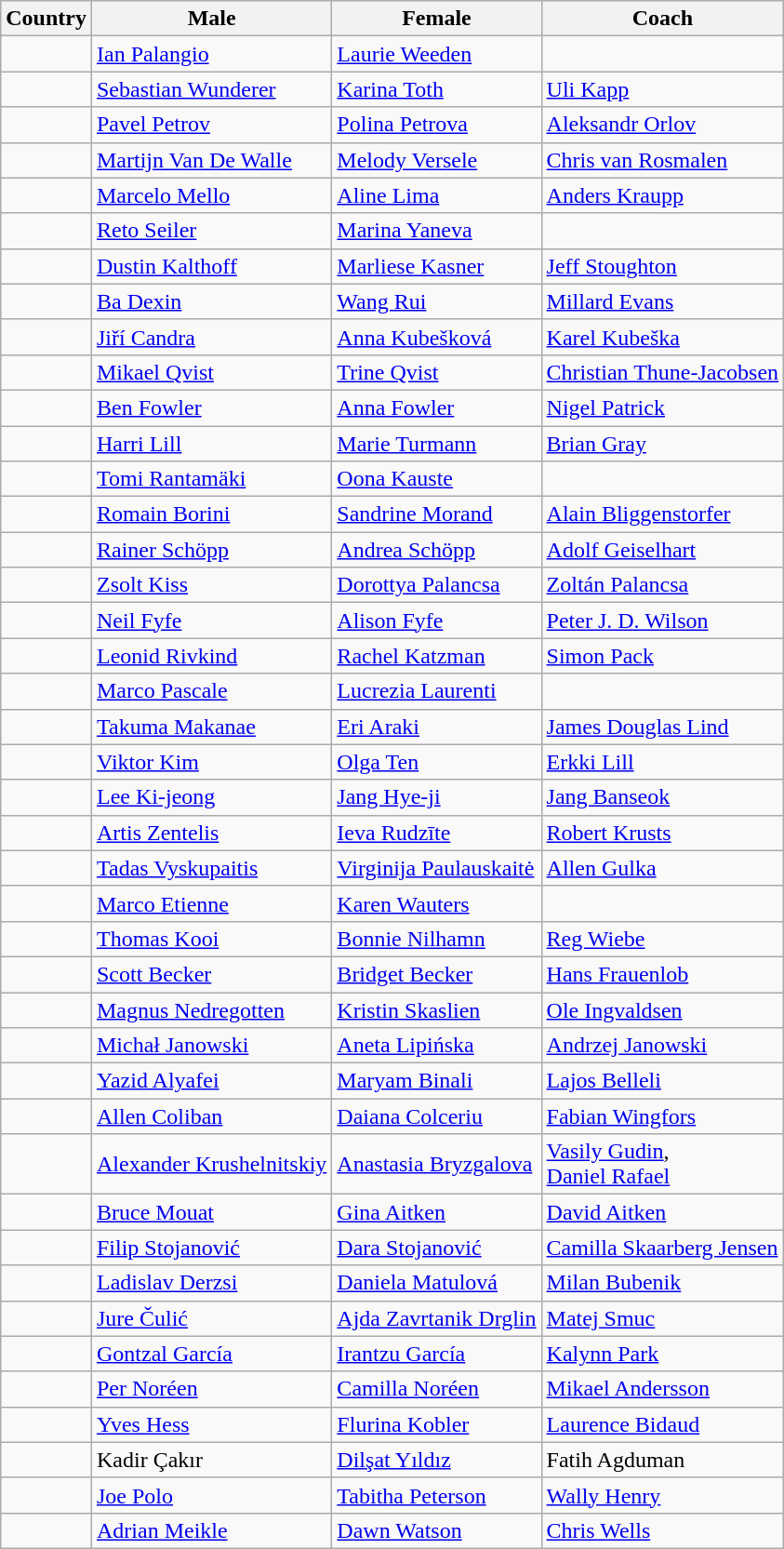<table class=wikitable>
<tr>
<th>Country</th>
<th>Male</th>
<th>Female</th>
<th>Coach</th>
</tr>
<tr>
<td></td>
<td><a href='#'>Ian Palangio</a></td>
<td><a href='#'>Laurie Weeden</a></td>
<td></td>
</tr>
<tr>
<td></td>
<td><a href='#'>Sebastian Wunderer</a></td>
<td><a href='#'>Karina Toth</a></td>
<td><a href='#'>Uli Kapp</a></td>
</tr>
<tr>
<td></td>
<td><a href='#'>Pavel Petrov</a></td>
<td><a href='#'>Polina Petrova</a></td>
<td><a href='#'>Aleksandr Orlov</a></td>
</tr>
<tr>
<td></td>
<td><a href='#'>Martijn Van De Walle</a></td>
<td><a href='#'>Melody Versele</a></td>
<td><a href='#'>Chris van Rosmalen</a></td>
</tr>
<tr>
<td></td>
<td><a href='#'>Marcelo Mello</a></td>
<td><a href='#'>Aline Lima</a></td>
<td><a href='#'>Anders Kraupp</a></td>
</tr>
<tr>
<td></td>
<td><a href='#'>Reto Seiler</a></td>
<td><a href='#'>Marina Yaneva</a></td>
<td></td>
</tr>
<tr>
<td></td>
<td><a href='#'>Dustin Kalthoff</a></td>
<td><a href='#'>Marliese Kasner</a></td>
<td><a href='#'>Jeff Stoughton</a></td>
</tr>
<tr>
<td></td>
<td><a href='#'>Ba Dexin</a></td>
<td><a href='#'>Wang Rui</a></td>
<td><a href='#'>Millard Evans</a></td>
</tr>
<tr>
<td></td>
<td><a href='#'>Jiří Candra</a></td>
<td><a href='#'>Anna Kubešková</a></td>
<td><a href='#'>Karel Kubeška</a></td>
</tr>
<tr>
<td></td>
<td><a href='#'>Mikael Qvist</a></td>
<td><a href='#'>Trine Qvist</a></td>
<td><a href='#'>Christian Thune-Jacobsen</a></td>
</tr>
<tr>
<td></td>
<td><a href='#'>Ben Fowler</a></td>
<td><a href='#'>Anna Fowler</a></td>
<td><a href='#'>Nigel Patrick</a></td>
</tr>
<tr>
<td></td>
<td><a href='#'>Harri Lill</a></td>
<td><a href='#'>Marie Turmann</a></td>
<td><a href='#'>Brian Gray</a></td>
</tr>
<tr>
<td></td>
<td><a href='#'>Tomi Rantamäki</a></td>
<td><a href='#'>Oona Kauste</a></td>
<td></td>
</tr>
<tr>
<td></td>
<td><a href='#'>Romain Borini</a></td>
<td><a href='#'>Sandrine Morand</a></td>
<td><a href='#'>Alain Bliggenstorfer</a></td>
</tr>
<tr>
<td></td>
<td><a href='#'>Rainer Schöpp</a></td>
<td><a href='#'>Andrea Schöpp</a></td>
<td><a href='#'>Adolf Geiselhart</a></td>
</tr>
<tr>
<td></td>
<td><a href='#'>Zsolt Kiss</a></td>
<td><a href='#'>Dorottya Palancsa</a></td>
<td><a href='#'>Zoltán Palancsa</a></td>
</tr>
<tr>
<td></td>
<td><a href='#'>Neil Fyfe</a></td>
<td><a href='#'>Alison Fyfe</a></td>
<td><a href='#'>Peter J. D. Wilson</a></td>
</tr>
<tr>
<td></td>
<td><a href='#'>Leonid Rivkind</a></td>
<td><a href='#'>Rachel Katzman</a></td>
<td><a href='#'>Simon Pack</a></td>
</tr>
<tr>
<td></td>
<td><a href='#'>Marco Pascale</a></td>
<td><a href='#'>Lucrezia Laurenti</a></td>
<td></td>
</tr>
<tr>
<td></td>
<td><a href='#'>Takuma Makanae</a></td>
<td><a href='#'>Eri Araki</a></td>
<td><a href='#'>James Douglas Lind</a></td>
</tr>
<tr>
<td></td>
<td><a href='#'>Viktor Kim</a></td>
<td><a href='#'>Olga Ten</a></td>
<td><a href='#'>Erkki Lill</a></td>
</tr>
<tr>
<td></td>
<td><a href='#'>Lee Ki-jeong</a></td>
<td><a href='#'>Jang Hye-ji</a></td>
<td><a href='#'>Jang Banseok</a></td>
</tr>
<tr>
<td></td>
<td><a href='#'>Artis Zentelis</a></td>
<td><a href='#'>Ieva Rudzīte</a></td>
<td><a href='#'>Robert Krusts</a></td>
</tr>
<tr>
<td></td>
<td><a href='#'>Tadas Vyskupaitis</a></td>
<td><a href='#'>Virginija Paulauskaitė</a></td>
<td><a href='#'>Allen Gulka</a></td>
</tr>
<tr>
<td></td>
<td><a href='#'>Marco Etienne</a></td>
<td><a href='#'>Karen Wauters</a></td>
<td></td>
</tr>
<tr>
<td></td>
<td><a href='#'>Thomas Kooi</a></td>
<td><a href='#'>Bonnie Nilhamn</a></td>
<td><a href='#'>Reg Wiebe</a></td>
</tr>
<tr>
<td></td>
<td><a href='#'>Scott Becker</a></td>
<td><a href='#'>Bridget Becker</a></td>
<td><a href='#'>Hans Frauenlob</a></td>
</tr>
<tr>
<td></td>
<td><a href='#'>Magnus Nedregotten</a></td>
<td><a href='#'>Kristin Skaslien</a></td>
<td><a href='#'>Ole Ingvaldsen</a></td>
</tr>
<tr>
<td></td>
<td><a href='#'>Michał Janowski</a></td>
<td><a href='#'>Aneta Lipińska</a></td>
<td><a href='#'>Andrzej Janowski</a></td>
</tr>
<tr>
<td></td>
<td><a href='#'>Yazid Alyafei</a></td>
<td><a href='#'>Maryam Binali</a></td>
<td><a href='#'>Lajos Belleli</a></td>
</tr>
<tr>
<td></td>
<td><a href='#'>Allen Coliban</a></td>
<td><a href='#'>Daiana Colceriu</a></td>
<td><a href='#'>Fabian Wingfors</a></td>
</tr>
<tr>
<td></td>
<td><a href='#'>Alexander Krushelnitskiy</a></td>
<td><a href='#'>Anastasia Bryzgalova</a></td>
<td><a href='#'>Vasily Gudin</a>,<br><a href='#'>Daniel Rafael</a></td>
</tr>
<tr>
<td></td>
<td><a href='#'>Bruce Mouat</a></td>
<td><a href='#'>Gina Aitken</a></td>
<td><a href='#'>David Aitken</a></td>
</tr>
<tr>
<td></td>
<td><a href='#'>Filip Stojanović</a></td>
<td><a href='#'>Dara Stojanović</a></td>
<td><a href='#'>Camilla Skaarberg Jensen</a></td>
</tr>
<tr>
<td></td>
<td><a href='#'>Ladislav Derzsi</a></td>
<td><a href='#'>Daniela Matulová</a></td>
<td><a href='#'>Milan Bubenik</a></td>
</tr>
<tr>
<td></td>
<td><a href='#'>Jure Čulić</a></td>
<td><a href='#'>Ajda Zavrtanik Drglin</a></td>
<td><a href='#'>Matej Smuc</a></td>
</tr>
<tr>
<td></td>
<td><a href='#'>Gontzal García</a></td>
<td><a href='#'>Irantzu García</a></td>
<td><a href='#'>Kalynn Park</a></td>
</tr>
<tr>
<td></td>
<td><a href='#'>Per Noréen</a></td>
<td><a href='#'>Camilla Noréen</a></td>
<td><a href='#'>Mikael Andersson</a></td>
</tr>
<tr>
<td></td>
<td><a href='#'>Yves Hess</a></td>
<td><a href='#'>Flurina Kobler</a></td>
<td><a href='#'>Laurence Bidaud</a></td>
</tr>
<tr>
<td></td>
<td>Kadir Çakır</td>
<td><a href='#'>Dilşat Yıldız</a></td>
<td>Fatih Agduman</td>
</tr>
<tr>
<td></td>
<td><a href='#'>Joe Polo</a></td>
<td><a href='#'>Tabitha Peterson</a></td>
<td><a href='#'>Wally Henry</a></td>
</tr>
<tr>
<td></td>
<td><a href='#'>Adrian Meikle</a></td>
<td><a href='#'>Dawn Watson</a></td>
<td><a href='#'>Chris Wells</a></td>
</tr>
</table>
